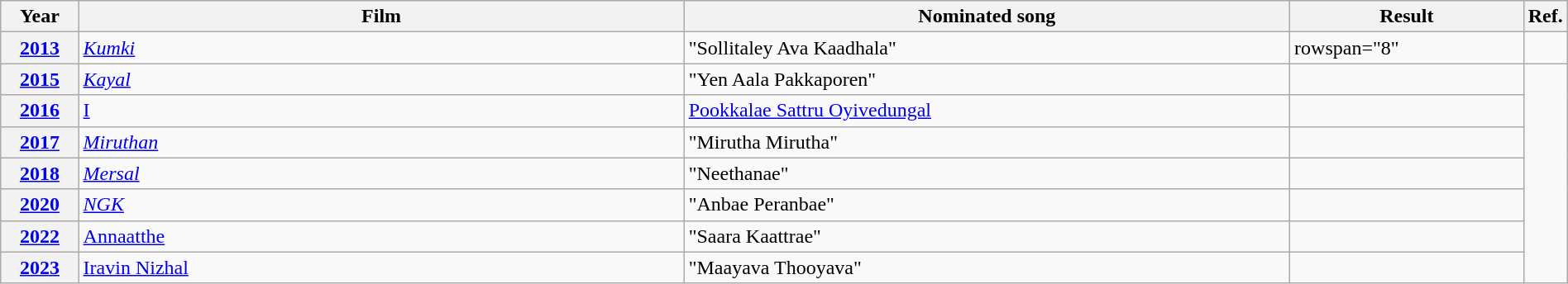<table class="wikitable plainrowheaders" width="100%" textcolor:#000;">
<tr>
<th scope="col" width=5%><strong>Year</strong></th>
<th scope="col" width=39%><strong>Film</strong></th>
<th scope="col" width=39%><strong>Nominated song</strong></th>
<th scope="col" width=15%><strong>Result</strong></th>
<th scope="col" width=2%><strong>Ref.</strong></th>
</tr>
<tr>
<th scope="row"><a href='#'>2013</a></th>
<td><em><a href='#'>Kumki</a></em></td>
<td>"Sollitaley Ava Kaadhala"</td>
<td>rowspan="8" </td>
<td></td>
</tr>
<tr>
<th scope="row"><a href='#'>2015</a></th>
<td><em><a href='#'>Kayal</a> </em></td>
<td>"Yen Aala Pakkaporen"</td>
<td></td>
</tr>
<tr>
<th scope="row"><a href='#'>2016</a></th>
<td><a href='#'>I</a></td>
<td><a href='#'>Pookkalae Sattru Oyivedungal</a></td>
<td></td>
</tr>
<tr>
<th scope="row"><a href='#'>2017</a></th>
<td><em><a href='#'>Miruthan</a></em></td>
<td>"Mirutha Mirutha"</td>
<td></td>
</tr>
<tr>
<th scope="row"><a href='#'>2018</a></th>
<td><em><a href='#'>Mersal</a></em></td>
<td>"Neethanae"</td>
<td></td>
</tr>
<tr>
<th scope="row"><a href='#'>2020</a></th>
<td><em><a href='#'>NGK</a></em></td>
<td>"Anbae Peranbae"</td>
<td></td>
</tr>
<tr>
<th scope="row"><a href='#'>2022</a></th>
<td><a href='#'>Annaatthe</a></td>
<td>"Saara Kaattrae"</td>
<td></td>
</tr>
<tr>
<th scope="row"><a href='#'>2023</a></th>
<td><a href='#'>Iravin Nizhal</a></td>
<td>"Maayava Thooyava"</td>
<td></td>
</tr>
</table>
